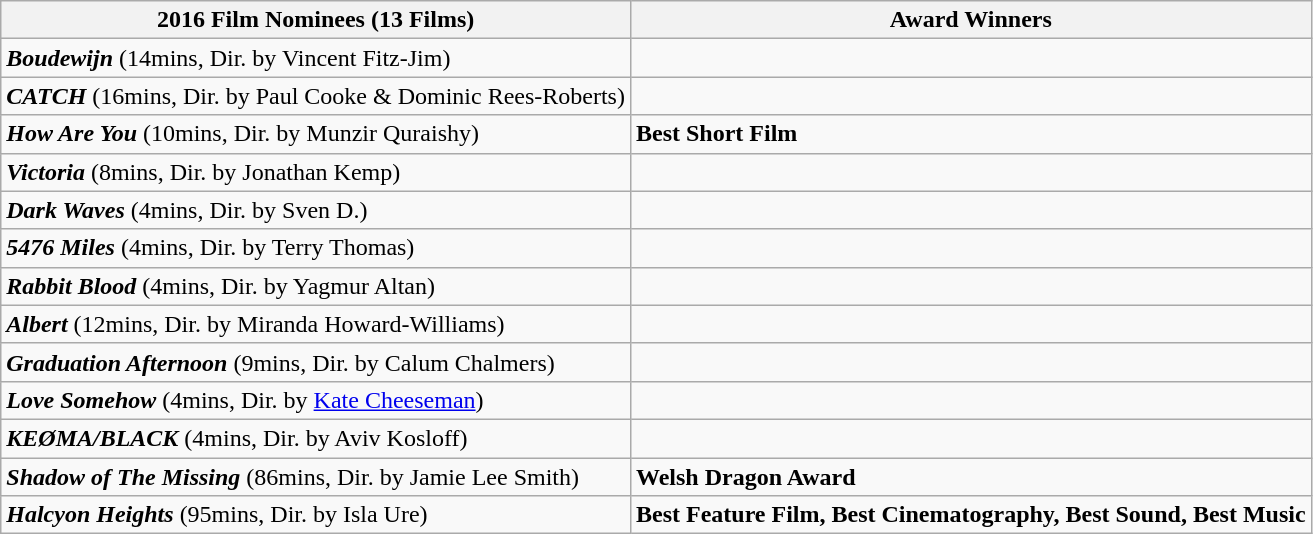<table class="wikitable mw-collapsible mw-collapsed">
<tr>
<th><strong>2016 Film Nominees (13 Films)</strong></th>
<th><strong>Award Winners</strong></th>
</tr>
<tr>
<td><strong><em>Boudewijn</em></strong> (14mins, Dir. by Vincent Fitz-Jim)</td>
<td></td>
</tr>
<tr>
<td><strong><em>CATCH</em></strong> (16mins, Dir. by Paul Cooke & Dominic Rees-Roberts)</td>
<td></td>
</tr>
<tr>
<td><strong><em>How Are You</em></strong> (10mins, Dir. by Munzir Quraishy)</td>
<td><strong>Best Short Film</strong></td>
</tr>
<tr>
<td><strong><em>Victoria</em></strong> (8mins, Dir. by Jonathan Kemp)</td>
<td></td>
</tr>
<tr>
<td><strong><em>Dark Waves</em></strong> (4mins, Dir. by Sven D.)</td>
<td></td>
</tr>
<tr>
<td><strong><em>5476 Miles</em></strong> (4mins, Dir. by Terry Thomas)</td>
<td></td>
</tr>
<tr>
<td><strong><em>Rabbit Blood</em></strong> (4mins, Dir. by Yagmur Altan)</td>
<td></td>
</tr>
<tr>
<td><strong><em>Albert</em></strong> (12mins, Dir. by Miranda Howard-Williams)</td>
<td></td>
</tr>
<tr>
<td><strong><em>Graduation Afternoon</em></strong> (9mins, Dir. by Calum Chalmers)</td>
<td></td>
</tr>
<tr>
<td><strong><em>Love Somehow</em></strong> (4mins, Dir. by <a href='#'>Kate Cheeseman</a>)</td>
<td></td>
</tr>
<tr>
<td><strong><em>KEØMA/BLACK</em></strong> (4mins, Dir. by Aviv Kosloff)</td>
<td></td>
</tr>
<tr>
<td><strong><em>Shadow of The Missing</em></strong> (86mins, Dir. by Jamie Lee Smith)</td>
<td><strong>Welsh Dragon Award</strong></td>
</tr>
<tr>
<td><strong><em>Halcyon Heights</em></strong> (95mins, Dir. by Isla Ure)</td>
<td><strong>Best Feature Film, Best Cinematography, Best Sound, Best Music</strong></td>
</tr>
</table>
